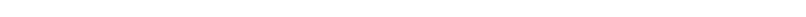<table style="width:66%; text-align:center;">
<tr style="color:white;">
<td style="background:"><strong>5</strong></td>
<td style="background:"><strong>1</strong></td>
<td style="background:"><strong>18</strong></td>
</tr>
</table>
